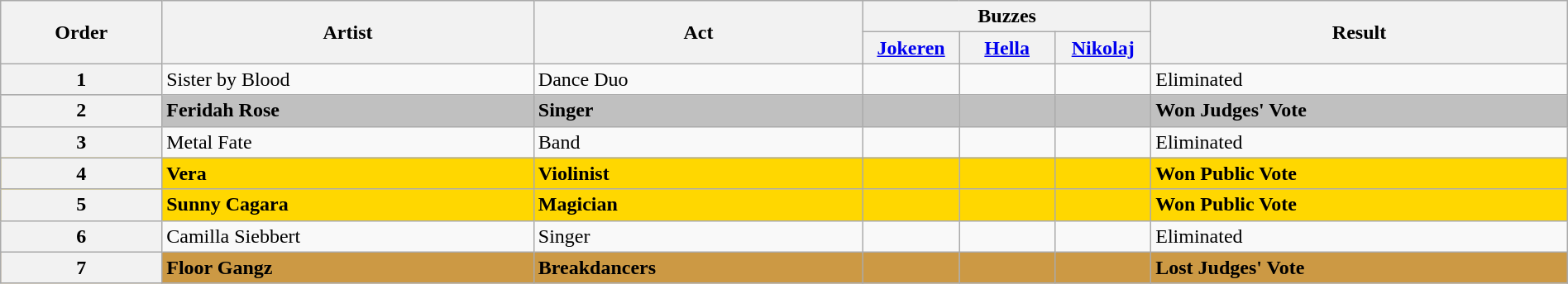<table class="wikitable sortable" width="100%">
<tr>
<th rowspan="2">Order</th>
<th rowspan="2" class="unsortable">Artist</th>
<th rowspan="2" class="unsortable">Act</th>
<th colspan="3" class="unsortable">Buzzes</th>
<th rowspan="2">Result</th>
</tr>
<tr>
<th width="70"><a href='#'>Jokeren</a></th>
<th width="70"><a href='#'>Hella</a></th>
<th width="70"><a href='#'>Nikolaj</a></th>
</tr>
<tr>
<th>1</th>
<td>Sister by Blood</td>
<td>Dance Duo</td>
<td align="center"></td>
<td></td>
<td align="center"></td>
<td>Eliminated</td>
</tr>
<tr style="background:silver;">
<th>2</th>
<td><strong>Feridah Rose</strong></td>
<td><strong>Singer</strong></td>
<td align="center"></td>
<td align="center"></td>
<td align="center"></td>
<td><strong>Won Judges' Vote</strong></td>
</tr>
<tr>
<th>3</th>
<td>Metal Fate</td>
<td>Band</td>
<td></td>
<td align="center"></td>
<td></td>
<td>Eliminated</td>
</tr>
<tr style="background:gold;">
<th>4</th>
<td><strong>Vera</strong></td>
<td><strong>Violinist</strong></td>
<td></td>
<td></td>
<td></td>
<td><strong>Won Public Vote</strong></td>
</tr>
<tr style="background:gold;">
<th>5</th>
<td><strong>Sunny Cagara</strong></td>
<td><strong>Magician</strong></td>
<td></td>
<td></td>
<td></td>
<td><strong>Won Public Vote</strong></td>
</tr>
<tr>
<th>6</th>
<td>Camilla Siebbert</td>
<td>Singer</td>
<td align="center"></td>
<td></td>
<td align="center"></td>
<td>Eliminated</td>
</tr>
<tr style="background:#c94;">
<th>7</th>
<td><strong>Floor Gangz</strong></td>
<td><strong>Breakdancers</strong></td>
<td></td>
<td></td>
<td></td>
<td><strong>Lost Judges' Vote</strong></td>
</tr>
</table>
